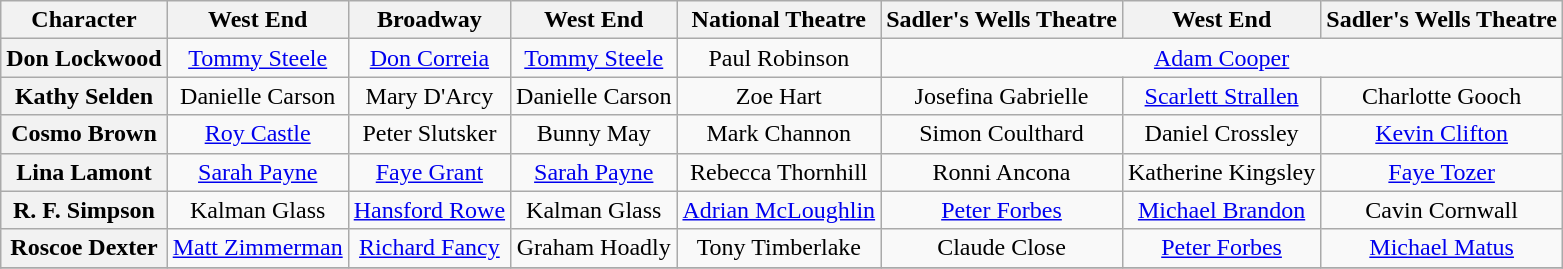<table class="wikitable">
<tr>
<th>Character</th>
<th>West End<br></th>
<th>Broadway<br></th>
<th>West End<br></th>
<th>National Theatre<br></th>
<th>Sadler's Wells Theatre<br></th>
<th>West End<br></th>
<th>Sadler's Wells Theatre<br></th>
</tr>
<tr>
<th>Don Lockwood</th>
<td align="center"><a href='#'>Tommy Steele</a></td>
<td align="center"><a href='#'>Don Correia</a></td>
<td align="center"><a href='#'>Tommy Steele</a></td>
<td align="center">Paul Robinson</td>
<td colspan="3" align="center"><a href='#'>Adam Cooper</a></td>
</tr>
<tr>
<th>Kathy Selden</th>
<td align="center">Danielle Carson</td>
<td align="center">Mary D'Arcy</td>
<td align="center">Danielle Carson</td>
<td align="center">Zoe Hart</td>
<td align="center">Josefina Gabrielle</td>
<td align="center"><a href='#'>Scarlett Strallen</a></td>
<td align="center">Charlotte Gooch</td>
</tr>
<tr>
<th>Cosmo Brown</th>
<td align="center"><a href='#'>Roy Castle</a></td>
<td align="center">Peter Slutsker</td>
<td align="center">Bunny May</td>
<td align="center">Mark Channon</td>
<td align="center">Simon Coulthard</td>
<td align="center">Daniel Crossley</td>
<td align="center"><a href='#'>Kevin Clifton</a></td>
</tr>
<tr>
<th>Lina Lamont</th>
<td align="center"><a href='#'>Sarah Payne</a></td>
<td align="center"><a href='#'>Faye Grant</a></td>
<td align="center"><a href='#'>Sarah Payne</a></td>
<td align="center">Rebecca Thornhill</td>
<td align="center">Ronni Ancona</td>
<td align="center">Katherine Kingsley</td>
<td align="center"><a href='#'>Faye Tozer</a></td>
</tr>
<tr>
<th>R. F. Simpson</th>
<td align="center">Kalman Glass</td>
<td align="center"><a href='#'>Hansford Rowe</a></td>
<td align="center">Kalman Glass</td>
<td align="center"><a href='#'>Adrian McLoughlin</a></td>
<td align="center"><a href='#'>Peter Forbes</a></td>
<td align="center"><a href='#'>Michael Brandon</a></td>
<td align="center">Cavin Cornwall</td>
</tr>
<tr>
<th>Roscoe Dexter</th>
<td align="center"><a href='#'>Matt Zimmerman</a></td>
<td align="center"><a href='#'>Richard Fancy</a></td>
<td align="center">Graham Hoadly</td>
<td align="center">Tony Timberlake</td>
<td align="center">Claude Close</td>
<td align="center"><a href='#'>Peter Forbes</a></td>
<td align="center"><a href='#'>Michael Matus</a></td>
</tr>
<tr>
</tr>
</table>
